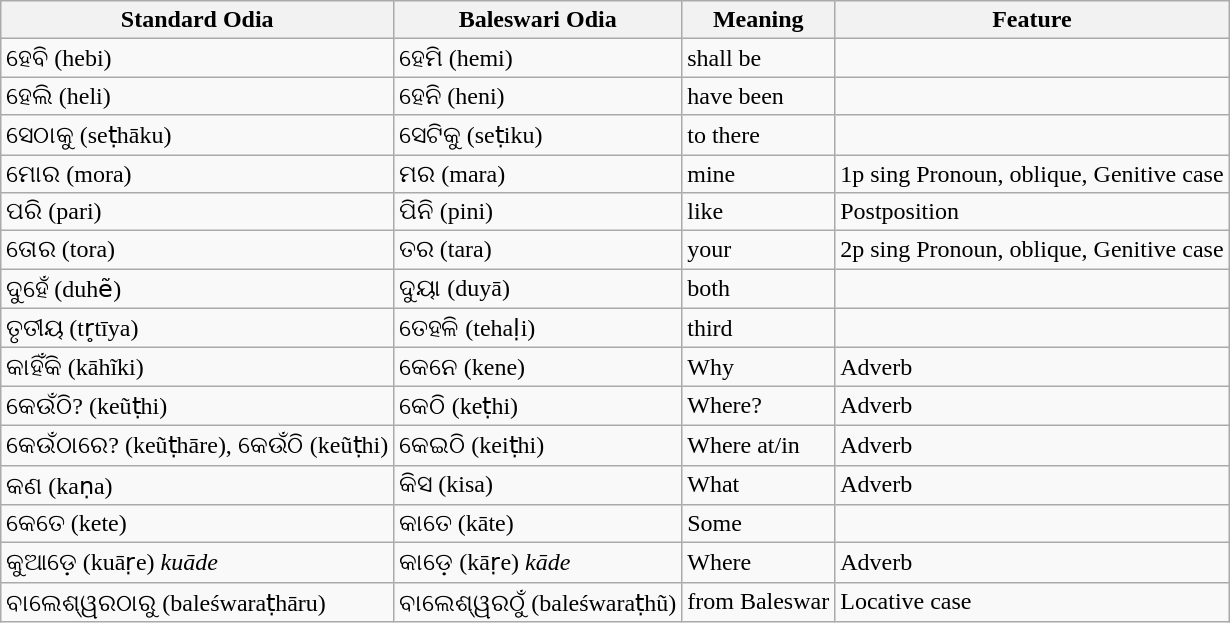<table class="wikitable">
<tr>
<th>Standard Odia</th>
<th>Baleswari Odia</th>
<th>Meaning</th>
<th>Feature</th>
</tr>
<tr>
<td>ହେବି (hebi)</td>
<td>ହେମି (hemi)</td>
<td>shall be</td>
<td></td>
</tr>
<tr>
<td>ହେଲି (heli)</td>
<td>ହେନି (heni)</td>
<td>have been</td>
<td></td>
</tr>
<tr>
<td>ସେଠାକୁ (seṭhāku)</td>
<td>ସେଟିକୁ (seṭiku)</td>
<td>to there</td>
<td></td>
</tr>
<tr>
<td>ମୋର (mora)</td>
<td>ମର (mara)</td>
<td>mine</td>
<td>1p sing Pronoun, oblique, Genitive case</td>
</tr>
<tr>
<td>ପରି (pari)</td>
<td>ପିନି (pini)</td>
<td>like</td>
<td>Postposition</td>
</tr>
<tr>
<td>ତୋର (tora)</td>
<td>ତର (tara)</td>
<td>your</td>
<td>2p sing Pronoun, oblique, Genitive case</td>
</tr>
<tr>
<td>ଦୁହେଁ (duhẽ)</td>
<td>ଦୁୟା (duyā)</td>
<td>both</td>
<td></td>
</tr>
<tr>
<td>ତୃତୀୟ (tr̥tīya)</td>
<td>ତେହଳି (tehaḷi)</td>
<td>third</td>
<td></td>
</tr>
<tr>
<td>କାହିଁକି (kāhĩki)</td>
<td>କେନେ (kene)</td>
<td>Why</td>
<td>Adverb</td>
</tr>
<tr>
<td>କେଉଁଠି? (keũṭhi)</td>
<td>କେଠି (keṭhi)</td>
<td>Where?</td>
<td>Adverb</td>
</tr>
<tr>
<td>କେଉଁଠାରେ? (keũṭhāre), କେଉଁଠି (keũṭhi)</td>
<td>କେଇଠି (keiṭhi)</td>
<td>Where at/in</td>
<td>Adverb</td>
</tr>
<tr>
<td>କଣ (kaṇa)</td>
<td>କିସ (kisa)</td>
<td>What</td>
<td>Adverb</td>
</tr>
<tr>
<td>କେତେ (kete)</td>
<td>କାତେ (kāte)</td>
<td>Some</td>
<td></td>
</tr>
<tr>
<td>କୁଆଡ଼େ (kuāṛe) <em>kuāde</em></td>
<td>କାଡ଼େ (kāṛe) <em>kāde</em></td>
<td>Where</td>
<td>Adverb</td>
</tr>
<tr>
<td>ବାଲେଶ୍ୱରଠାରୁ (baleśwaraṭhāru)</td>
<td>ବାଲେଶ୍ୱରଠୁଁ (baleśwaraṭhũ)</td>
<td>from Baleswar</td>
<td>Locative case</td>
</tr>
</table>
